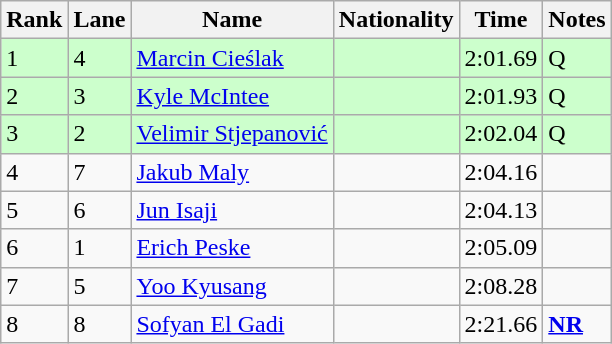<table class="wikitable">
<tr>
<th>Rank</th>
<th>Lane</th>
<th>Name</th>
<th>Nationality</th>
<th>Time</th>
<th>Notes</th>
</tr>
<tr bgcolor=ccffcc>
<td>1</td>
<td>4</td>
<td><a href='#'>Marcin Cieślak</a></td>
<td></td>
<td>2:01.69</td>
<td>Q</td>
</tr>
<tr bgcolor=ccffcc>
<td>2</td>
<td>3</td>
<td><a href='#'>Kyle McIntee</a></td>
<td></td>
<td>2:01.93</td>
<td>Q</td>
</tr>
<tr bgcolor=ccffcc>
<td>3</td>
<td>2</td>
<td><a href='#'>Velimir Stjepanović</a></td>
<td></td>
<td>2:02.04</td>
<td>Q</td>
</tr>
<tr>
<td>4</td>
<td>7</td>
<td><a href='#'>Jakub Maly</a></td>
<td></td>
<td>2:04.16</td>
<td></td>
</tr>
<tr>
<td>5</td>
<td>6</td>
<td><a href='#'>Jun Isaji</a></td>
<td></td>
<td>2:04.13</td>
<td></td>
</tr>
<tr>
<td>6</td>
<td>1</td>
<td><a href='#'>Erich Peske</a></td>
<td></td>
<td>2:05.09</td>
<td></td>
</tr>
<tr>
<td>7</td>
<td>5</td>
<td><a href='#'>Yoo Kyusang</a></td>
<td></td>
<td>2:08.28</td>
<td></td>
</tr>
<tr>
<td>8</td>
<td>8</td>
<td><a href='#'>Sofyan El Gadi</a></td>
<td></td>
<td>2:21.66</td>
<td><strong><a href='#'>NR</a></strong></td>
</tr>
</table>
